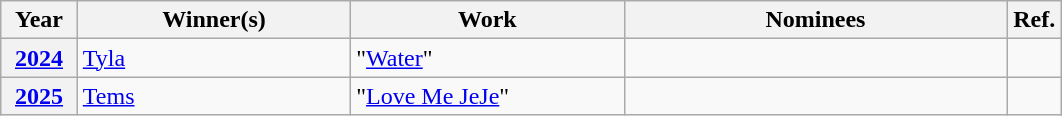<table class="wikitable">
<tr>
<th width="7%">Year</th>
<th width="25%">Winner(s)</th>
<th width="25%">Work</th>
<th width="35%" class=unsortable>Nominees</th>
<th width="5%" class=unsortable>Ref.</th>
</tr>
<tr>
<th><a href='#'>2024</a></th>
<td><a href='#'>Tyla</a></td>
<td>"<a href='#'>Water</a>"</td>
<td></td>
<td style="text-align:center;"></td>
</tr>
<tr>
<th><a href='#'>2025</a></th>
<td><a href='#'>Tems</a></td>
<td>"<a href='#'>Love Me JeJe</a>"</td>
<td></td>
<td style="text-align:center;"></td>
</tr>
</table>
